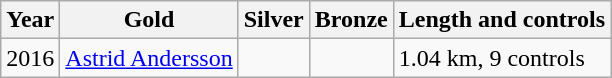<table class="wikitable">
<tr>
<th>Year</th>
<th>Gold</th>
<th>Silver</th>
<th>Bronze</th>
<th>Length and controls</th>
</tr>
<tr>
<td>2016</td>
<td> <a href='#'>Astrid Andersson</a></td>
<td></td>
<td></td>
<td>1.04 km, 9 controls</td>
</tr>
</table>
